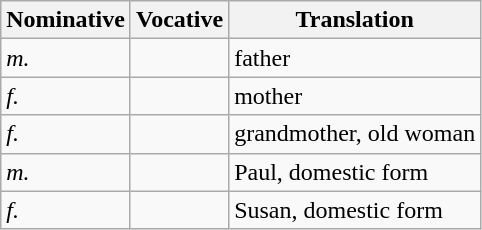<table class="wikitable">
<tr>
<th>Nominative</th>
<th>Vocative</th>
<th>Translation</th>
</tr>
<tr>
<td> <em>m.</em></td>
<td></td>
<td>father</td>
</tr>
<tr>
<td> <em>f.</em></td>
<td></td>
<td>mother</td>
</tr>
<tr>
<td> <em>f.</em></td>
<td></td>
<td>grandmother, old woman</td>
</tr>
<tr>
<td> <em>m.</em></td>
<td></td>
<td>Paul, domestic form</td>
</tr>
<tr>
<td> <em>f.</em></td>
<td></td>
<td>Susan, domestic form</td>
</tr>
</table>
